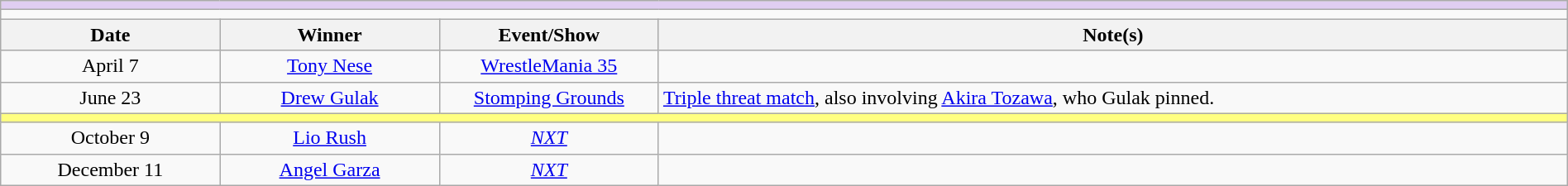<table class="wikitable" style="text-align:center; width:100%;">
<tr style="background:#E0CEF2;">
<td colspan="4"></td>
</tr>
<tr>
<td colspan="4"><strong></strong></td>
</tr>
<tr>
<th width=14%>Date</th>
<th width=14%>Winner</th>
<th width=14%>Event/Show</th>
<th width=58%>Note(s)</th>
</tr>
<tr>
<td>April 7</td>
<td><a href='#'>Tony Nese</a></td>
<td><a href='#'>WrestleMania 35</a><br></td>
<td></td>
</tr>
<tr>
<td>June 23</td>
<td><a href='#'>Drew Gulak</a></td>
<td><a href='#'>Stomping Grounds</a><br></td>
<td align=left><a href='#'>Triple threat match</a>, also involving <a href='#'>Akira Tozawa</a>, who Gulak pinned.</td>
</tr>
<tr style="background:#FFFF80;">
<td colspan="4"></td>
</tr>
<tr>
<td>October 9</td>
<td><a href='#'>Lio Rush</a></td>
<td><em><a href='#'>NXT</a></em></td>
<td></td>
</tr>
<tr>
<td>December 11</td>
<td><a href='#'>Angel Garza</a></td>
<td><em><a href='#'>NXT</a></em></td>
<td></td>
</tr>
</table>
